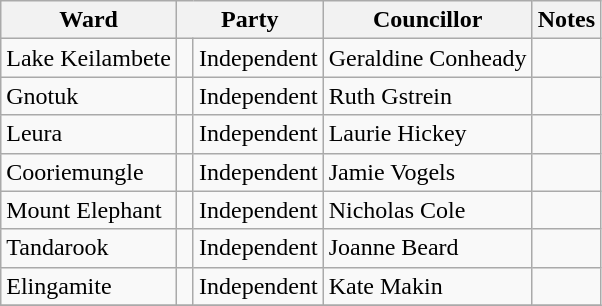<table class="wikitable">
<tr>
<th>Ward</th>
<th colspan="2">Party</th>
<th>Councillor</th>
<th>Notes</th>
</tr>
<tr>
<td>Lake Keilambete</td>
<td> </td>
<td>Independent</td>
<td>Geraldine Conheady</td>
<td></td>
</tr>
<tr>
<td>Gnotuk</td>
<td> </td>
<td>Independent</td>
<td>Ruth Gstrein</td>
<td></td>
</tr>
<tr>
<td>Leura</td>
<td> </td>
<td>Independent</td>
<td>Laurie Hickey</td>
<td></td>
</tr>
<tr>
<td>Cooriemungle</td>
<td> </td>
<td>Independent</td>
<td>Jamie Vogels</td>
<td></td>
</tr>
<tr>
<td>Mount Elephant</td>
<td> </td>
<td>Independent</td>
<td>Nicholas Cole</td>
<td></td>
</tr>
<tr>
<td>Tandarook</td>
<td> </td>
<td>Independent</td>
<td>Joanne Beard</td>
<td></td>
</tr>
<tr>
<td>Elingamite</td>
<td> </td>
<td>Independent</td>
<td>Kate Makin</td>
<td></td>
</tr>
<tr>
</tr>
</table>
